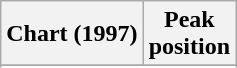<table class="wikitable plainrowheaders">
<tr>
<th scope="col">Chart (1997)</th>
<th scope="col">Peak<br>position</th>
</tr>
<tr>
</tr>
<tr>
</tr>
</table>
